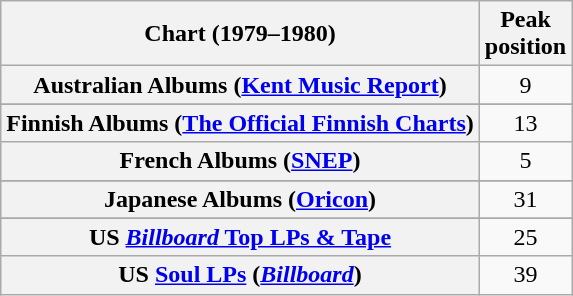<table class="wikitable sortable plainrowheaders">
<tr>
<th>Chart (1979–1980)</th>
<th>Peak<br>position</th>
</tr>
<tr>
<th scope="row">Australian Albums (<a href='#'>Kent Music Report</a>)</th>
<td align="center">9</td>
</tr>
<tr>
</tr>
<tr>
</tr>
<tr>
<th scope="row">Finnish Albums (<a href='#'>The Official Finnish Charts</a>)</th>
<td align="center">13</td>
</tr>
<tr>
<th scope="row">French Albums (<a href='#'>SNEP</a>)</th>
<td align="center">5</td>
</tr>
<tr>
</tr>
<tr>
<th scope="row">Japanese Albums (<a href='#'>Oricon</a>)</th>
<td align="center">31</td>
</tr>
<tr>
</tr>
<tr>
</tr>
<tr>
</tr>
<tr>
</tr>
<tr>
<th scope="row">US <a href='#'><em>Billboard</em> Top LPs & Tape</a></th>
<td style="text-align:center;">25</td>
</tr>
<tr>
<th scope="row">US <a href='#'>Soul LPs</a> (<em><a href='#'>Billboard</a></em>)</th>
<td style="text-align:center;">39</td>
</tr>
</table>
